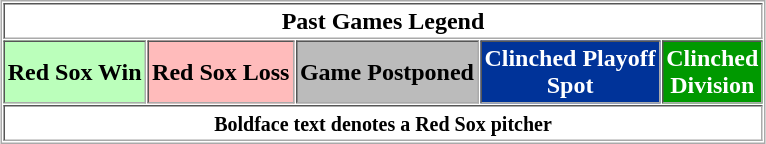<table border="1" cellpadding="2" cellspacing="1" style="margin:auto; border:1px solid #aaa;">
<tr>
<th colspan="5">Past Games Legend </th>
</tr>
<tr>
<th style="background:#bfb;">Red Sox Win </th>
<th style="background:#fbb;">Red Sox Loss</th>
<th style="background:#bbb;">Game Postponed </th>
<th style="background:#039;color:white;">Clinched Playoff<br>Spot</th>
<th style="background:#090;color:white;">Clinched <br>Division</th>
</tr>
<tr>
<th colspan="5"><small>Boldface text denotes a Red Sox pitcher</small></th>
</tr>
</table>
